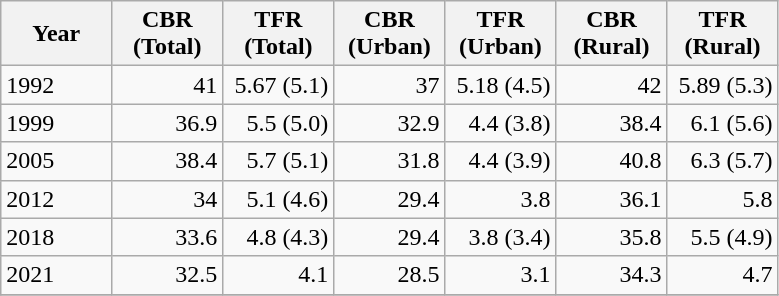<table class="wikitable">
<tr>
<th style="width:50pt;">Year</th>
<th style="width:50pt;">CBR (Total)</th>
<th style="width:50pt;">TFR (Total)</th>
<th style="width:50pt;">CBR (Urban)</th>
<th style="width:50pt;">TFR (Urban)</th>
<th style="width:50pt;">CBR (Rural)</th>
<th style="width:50pt;">TFR (Rural)</th>
</tr>
<tr>
<td>1992</td>
<td style="text-align:right;">41</td>
<td style="text-align:right;">5.67 (5.1)</td>
<td style="text-align:right;">37</td>
<td style="text-align:right;">5.18 (4.5)</td>
<td style="text-align:right;">42</td>
<td style="text-align:right;">5.89 (5.3)</td>
</tr>
<tr>
<td>1999</td>
<td style="text-align:right;">36.9</td>
<td style="text-align:right;">5.5 (5.0)</td>
<td style="text-align:right;">32.9</td>
<td style="text-align:right;">4.4 (3.8)</td>
<td style="text-align:right;">38.4</td>
<td style="text-align:right;">6.1 (5.6)</td>
</tr>
<tr>
<td>2005</td>
<td style="text-align:right;">38.4</td>
<td style="text-align:right;">5.7 (5.1)</td>
<td style="text-align:right;">31.8</td>
<td style="text-align:right;">4.4 (3.9)</td>
<td style="text-align:right;">40.8</td>
<td style="text-align:right;">6.3 (5.7)</td>
</tr>
<tr>
<td>2012</td>
<td style="text-align:right;">34</td>
<td style="text-align:right;">5.1 (4.6)</td>
<td style="text-align:right;">29.4</td>
<td style="text-align:right;">3.8</td>
<td style="text-align:right;">36.1</td>
<td style="text-align:right;">5.8</td>
</tr>
<tr>
<td>2018</td>
<td style="text-align:right;">33.6</td>
<td style="text-align:right;">4.8 (4.3)</td>
<td style="text-align:right;">29.4</td>
<td style="text-align:right;">3.8 (3.4)</td>
<td style="text-align:right;">35.8</td>
<td style="text-align:right;">5.5 (4.9)</td>
</tr>
<tr>
<td>2021</td>
<td style="text-align:right;">32.5</td>
<td style="text-align:right;">4.1</td>
<td style="text-align:right;">28.5</td>
<td style="text-align:right;">3.1</td>
<td style="text-align:right;">34.3</td>
<td style="text-align:right;">4.7</td>
</tr>
<tr>
</tr>
</table>
